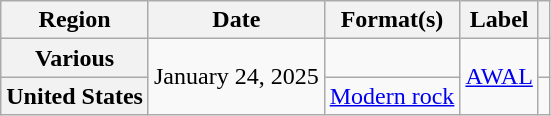<table class="wikitable plainrowheaders">
<tr>
<th scope="col">Region</th>
<th scope="col">Date</th>
<th scope="col">Format(s)</th>
<th scope="col">Label</th>
<th scope="col"></th>
</tr>
<tr>
<th scope="row">Various</th>
<td rowspan="2">January 24, 2025</td>
<td></td>
<td rowspan="2"><a href='#'>AWAL</a></td>
<td style="text-align:center"></td>
</tr>
<tr>
<th scope="row">United States</th>
<td><a href='#'>Modern rock</a></td>
<td style="text-align:center"></td>
</tr>
</table>
